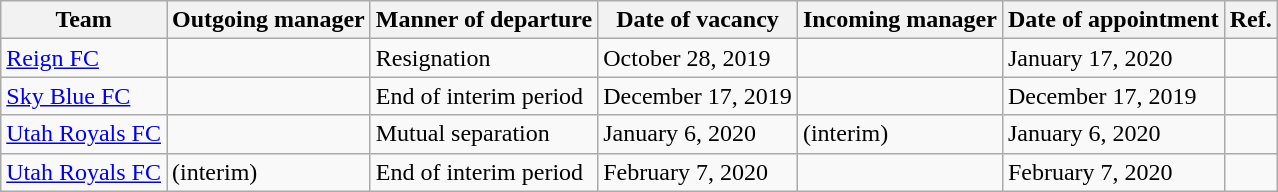<table class="wikitable sortable">
<tr>
<th>Team</th>
<th>Outgoing manager</th>
<th>Manner of departure</th>
<th>Date of vacancy</th>
<th>Incoming manager</th>
<th>Date of appointment</th>
<th>Ref.</th>
</tr>
<tr>
<td><a href='#'>Reign FC</a></td>
<td> </td>
<td>Resignation</td>
<td>October 28, 2019</td>
<td> </td>
<td>January 17, 2020</td>
<td></td>
</tr>
<tr>
<td><a href='#'>Sky Blue FC</a></td>
<td> </td>
<td>End of interim period</td>
<td>December 17, 2019</td>
<td> </td>
<td>December 17, 2019</td>
<td></td>
</tr>
<tr>
<td><a href='#'>Utah Royals FC</a></td>
<td> </td>
<td>Mutual separation</td>
<td>January 6, 2020</td>
<td>  (interim)</td>
<td>January 6, 2020</td>
<td></td>
</tr>
<tr>
<td><a href='#'>Utah Royals FC</a></td>
<td>  (interim)</td>
<td>End of interim period</td>
<td>February 7, 2020</td>
<td> </td>
<td>February 7, 2020</td>
<td></td>
</tr>
</table>
